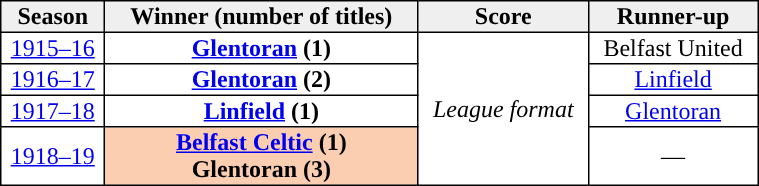<table class="toccolours" border="1" style="border-collapse: collapse; width: 40%; margin: left;">
<tr style="background: #efefef;">
<th>Season</th>
<th>Winner (number of titles)</th>
<th>Score</th>
<th>Runner-up</th>
</tr>
<tr align=center>
<td><a href='#'>1915–16</a></td>
<td><strong><a href='#'>Glentoran</a> (1)</strong></td>
<td rowspan="4"><em>League format</em></td>
<td>Belfast United</td>
</tr>
<tr align=center>
<td><a href='#'>1916–17</a></td>
<td><strong><a href='#'>Glentoran</a> (2)</strong></td>
<td><a href='#'>Linfield</a></td>
</tr>
<tr align=center>
<td><a href='#'>1917–18</a></td>
<td><strong><a href='#'>Linfield</a> (1)</strong></td>
<td><a href='#'>Glentoran</a></td>
</tr>
<tr align=center>
<td><a href='#'>1918–19</a></td>
<td style="background:#FBCEB1;"><strong><a href='#'>Belfast Celtic</a> (1) <br>Glentoran (3)</strong></td>
<td>—</td>
</tr>
</table>
